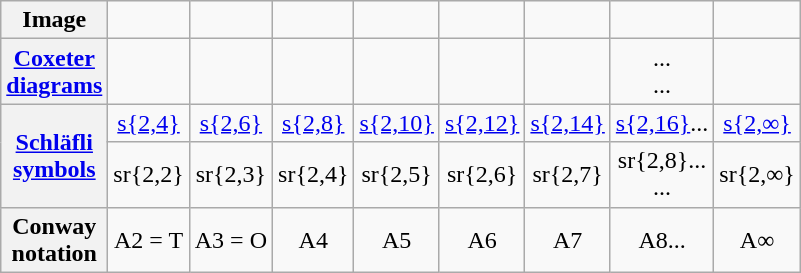<table class=wikitable>
<tr align=center>
<th>Image</th>
<td></td>
<td></td>
<td></td>
<td></td>
<td></td>
<td></td>
<td></td>
<td></td>
</tr>
<tr align=center>
<th><a href='#'>Coxeter<br>diagrams</a></th>
<td><br></td>
<td><br></td>
<td><br></td>
<td><br></td>
<td><br></td>
<td><br></td>
<td>...<br>...</td>
<td><br></td>
</tr>
<tr align=center>
<th rowspan=2><a href='#'>Schläfli<br>symbols</a></th>
<td><a href='#'>s{2,4}</a></td>
<td><a href='#'>s{2,6}</a></td>
<td><a href='#'>s{2,8}</a></td>
<td><a href='#'>s{2,10}</a></td>
<td><a href='#'>s{2,12}</a></td>
<td><a href='#'>s{2,14}</a></td>
<td><a href='#'>s{2,16}</a>...</td>
<td><a href='#'>s{2,∞}</a></td>
</tr>
<tr align=center>
<td>sr{2,2}<br></td>
<td>sr{2,3}<br></td>
<td>sr{2,4}<br></td>
<td>sr{2,5}<br></td>
<td>sr{2,6}<br></td>
<td>sr{2,7}<br></td>
<td>sr{2,8}...<br>...</td>
<td>sr{2,∞}<br></td>
</tr>
<tr align=center>
<th>Conway<br>notation</th>
<td>A2 = T</td>
<td>A3 = O</td>
<td>A4</td>
<td>A5</td>
<td>A6</td>
<td>A7</td>
<td>A8...</td>
<td>A∞</td>
</tr>
</table>
